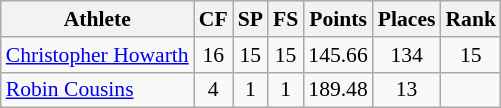<table class="wikitable" border="1" style="font-size:90%">
<tr>
<th>Athlete</th>
<th>CF</th>
<th>SP</th>
<th>FS</th>
<th>Points</th>
<th>Places</th>
<th>Rank</th>
</tr>
<tr align=center>
<td align=left><a href='#'>Christopher Howarth</a></td>
<td>16</td>
<td>15</td>
<td>15</td>
<td>145.66</td>
<td>134</td>
<td>15</td>
</tr>
<tr align=center>
<td align=left><a href='#'>Robin Cousins</a></td>
<td>4</td>
<td>1</td>
<td>1</td>
<td>189.48</td>
<td>13</td>
<td></td>
</tr>
</table>
